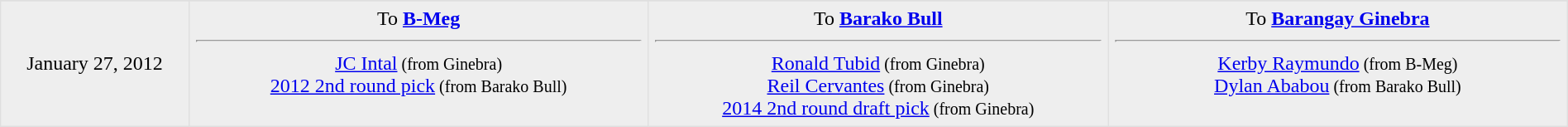<table border=1 style="border-collapse:collapse; text-align: center; width: 100%" bordercolor="#DFDFDF"  cellpadding="5">
<tr>
</tr>
<tr bgcolor="eeeeee">
<td style="width:12%">January 27, 2012</td>
<td style="width:29.3%" valign="top">To <strong><a href='#'>B-Meg</a></strong><hr><a href='#'>JC Intal</a><small> (from Ginebra)</small><br><a href='#'>2012 2nd round pick</a><small> (from Barako Bull) </small></td>
<td style="width:29.3%" valign="top">To <strong><a href='#'>Barako Bull</a></strong><hr><a href='#'>Ronald Tubid</a><small> (from Ginebra) </small><br><a href='#'>Reil Cervantes</a><small> (from Ginebra) </small><br><a href='#'>2014 2nd round draft pick</a><small> (from Ginebra) </small></td>
<td style="width:29.3%" valign="top">To <strong><a href='#'>Barangay Ginebra</a></strong><hr><a href='#'>Kerby Raymundo</a><small> (from B-Meg) </small><br><a href='#'>Dylan Ababou</a><small> (from Barako Bull) </small></td>
</tr>
</table>
